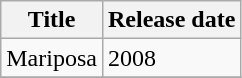<table class="wikitable" border="1">
<tr>
<th>Title</th>
<th>Release date</th>
</tr>
<tr>
<td>Mariposa</td>
<td>2008</td>
</tr>
<tr>
</tr>
</table>
